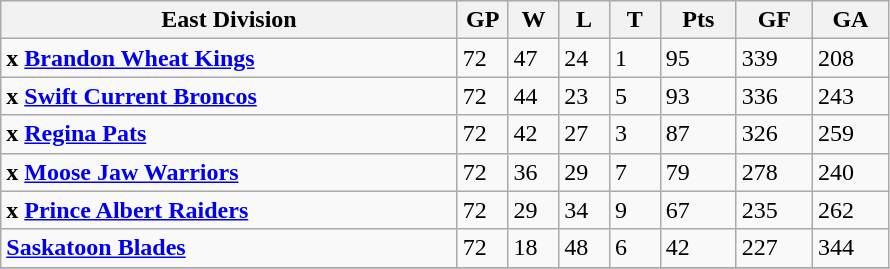<table class="wikitable">
<tr>
<th width="45%">East Division</th>
<th width="5%">GP</th>
<th width="5%">W</th>
<th width="5%">L</th>
<th width="5%">T</th>
<th width="7.5%">Pts</th>
<th width="7.5%">GF</th>
<th width="7.5%">GA</th>
</tr>
<tr>
<td><strong>x <a href='#'>Brandon Wheat Kings</a></strong></td>
<td>72</td>
<td>47</td>
<td>24</td>
<td>1</td>
<td>95</td>
<td>339</td>
<td>208</td>
</tr>
<tr>
<td><strong>x <a href='#'>Swift Current Broncos</a></strong></td>
<td>72</td>
<td>44</td>
<td>23</td>
<td>5</td>
<td>93</td>
<td>336</td>
<td>243</td>
</tr>
<tr>
<td><strong>x <a href='#'>Regina Pats</a></strong></td>
<td>72</td>
<td>42</td>
<td>27</td>
<td>3</td>
<td>87</td>
<td>326</td>
<td>259</td>
</tr>
<tr>
<td><strong>x <a href='#'>Moose Jaw Warriors</a></strong></td>
<td>72</td>
<td>36</td>
<td>29</td>
<td>7</td>
<td>79</td>
<td>278</td>
<td>240</td>
</tr>
<tr>
<td><strong>x <a href='#'>Prince Albert Raiders</a></strong></td>
<td>72</td>
<td>29</td>
<td>34</td>
<td>9</td>
<td>67</td>
<td>235</td>
<td>262</td>
</tr>
<tr>
<td><strong><a href='#'>Saskatoon Blades</a></strong></td>
<td>72</td>
<td>18</td>
<td>48</td>
<td>6</td>
<td>42</td>
<td>227</td>
<td>344</td>
</tr>
<tr>
</tr>
</table>
